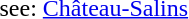<table>
<tr>
<td></td>
<td>see: <a href='#'>Château-Salins</a></td>
</tr>
</table>
